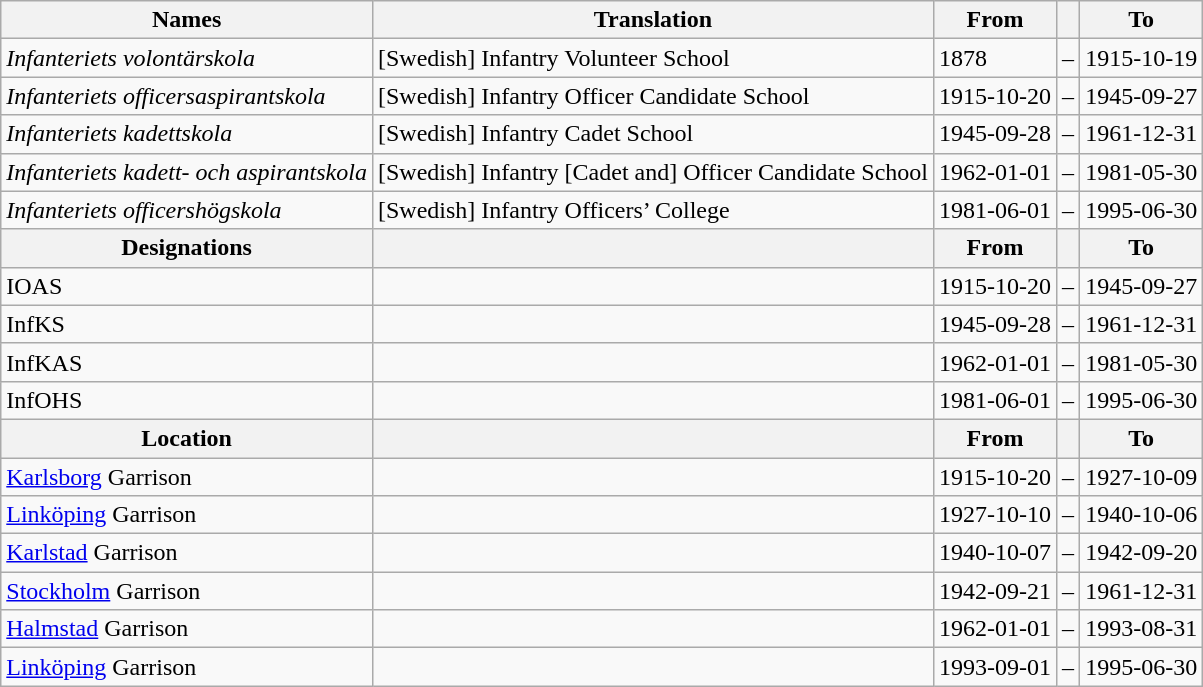<table class="wikitable">
<tr>
<th style="font-weight:bold;">Names</th>
<th style="font-weight:bold;">Translation</th>
<th style="text-align: center; font-weight:bold;">From</th>
<th></th>
<th style="text-align: center; font-weight:bold;">To</th>
</tr>
<tr>
<td style="font-style:italic;">Infanteriets volontärskola</td>
<td>[Swedish] Infantry Volunteer School</td>
<td>1878</td>
<td>–</td>
<td>1915-10-19</td>
</tr>
<tr>
<td style="font-style:italic;">Infanteriets officersaspirantskola</td>
<td>[Swedish] Infantry Officer Candidate School</td>
<td>1915-10-20</td>
<td>–</td>
<td>1945-09-27</td>
</tr>
<tr>
<td style="font-style:italic;">Infanteriets kadettskola</td>
<td>[Swedish] Infantry Cadet School</td>
<td>1945-09-28</td>
<td>–</td>
<td>1961-12-31</td>
</tr>
<tr>
<td style="font-style:italic;">Infanteriets kadett- och aspirantskola</td>
<td>[Swedish] Infantry [Cadet and] Officer Candidate School</td>
<td>1962-01-01</td>
<td>–</td>
<td>1981-05-30</td>
</tr>
<tr>
<td style="font-style:italic;">Infanteriets officershögskola</td>
<td>[Swedish] Infantry Officers’ College</td>
<td>1981-06-01</td>
<td>–</td>
<td>1995-06-30</td>
</tr>
<tr>
<th style="font-weight:bold;">Designations</th>
<th style="font-weight:bold;"></th>
<th style="text-align: center; font-weight:bold;">From</th>
<th></th>
<th style="text-align: center; font-weight:bold;">To</th>
</tr>
<tr>
<td>IOAS</td>
<td></td>
<td style="text-align: center;">1915-10-20</td>
<td style="text-align: center;">–</td>
<td style="text-align: center;">1945-09-27</td>
</tr>
<tr>
<td>InfKS</td>
<td></td>
<td style="text-align: center;">1945-09-28</td>
<td>–</td>
<td style="text-align: center;">1961-12-31</td>
</tr>
<tr>
<td>InfKAS</td>
<td></td>
<td style="text-align: center;">1962-01-01</td>
<td>–</td>
<td style="text-align: center;">1981-05-30</td>
</tr>
<tr>
<td>InfOHS</td>
<td></td>
<td style="text-align: center;">1981-06-01</td>
<td>–</td>
<td style="text-align: center;">1995-06-30</td>
</tr>
<tr>
<th style="font-weight:bold;">Location</th>
<th style="font-weight:bold;"></th>
<th style="text-align: center; font-weight:bold;">From</th>
<th></th>
<th style="text-align: center; font-weight:bold;">To</th>
</tr>
<tr>
<td><a href='#'>Karlsborg</a> Garrison</td>
<td></td>
<td style="text-align: center;">1915-10-20</td>
<td style="text-align: center;">–</td>
<td style="text-align: center;">1927-10-09</td>
</tr>
<tr>
<td><a href='#'>Linköping</a> Garrison</td>
<td></td>
<td style="text-align: center;">1927-10-10</td>
<td style="text-align: center;">–</td>
<td style="text-align: center;">1940-10-06</td>
</tr>
<tr>
<td><a href='#'>Karlstad</a> Garrison</td>
<td></td>
<td style="text-align: center;">1940-10-07</td>
<td style="text-align: center;">–</td>
<td style="text-align: center;">1942-09-20</td>
</tr>
<tr>
<td><a href='#'>Stockholm</a> Garrison</td>
<td></td>
<td style="text-align: center;">1942-09-21</td>
<td style="text-align: center;">–</td>
<td style="text-align: center;">1961-12-31</td>
</tr>
<tr>
<td><a href='#'>Halmstad</a> Garrison</td>
<td></td>
<td style="text-align: center;">1962-01-01</td>
<td style="text-align: center;">–</td>
<td style="text-align: center;">1993-08-31</td>
</tr>
<tr>
<td><a href='#'>Linköping</a> Garrison</td>
<td></td>
<td style="text-align: center;">1993-09-01</td>
<td style="text-align: center;">–</td>
<td style="text-align: center;">1995-06-30</td>
</tr>
</table>
